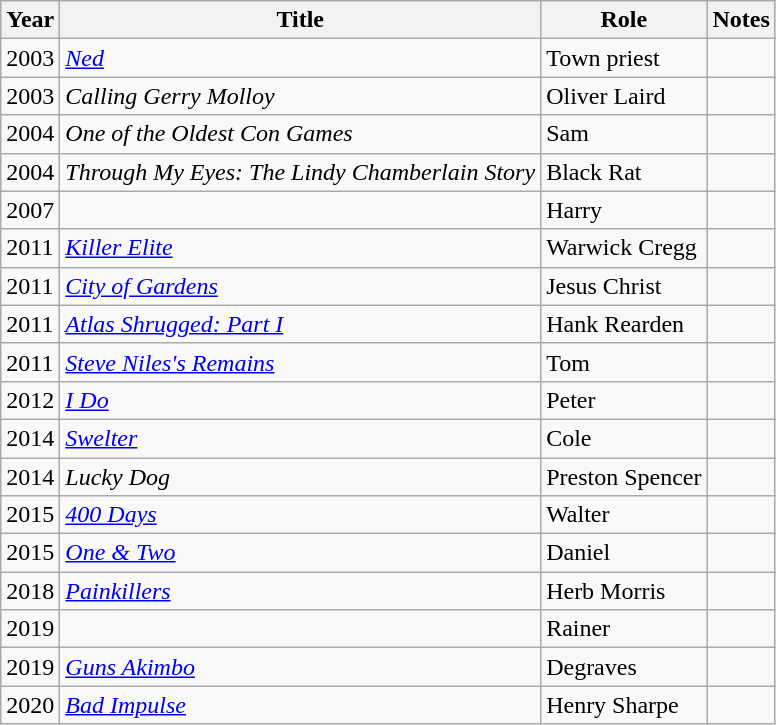<table class="wikitable sortable">
<tr>
<th>Year</th>
<th>Title</th>
<th>Role</th>
<th class="unsortable">Notes</th>
</tr>
<tr>
<td>2003</td>
<td><em><a href='#'>Ned</a></em></td>
<td>Town priest</td>
<td></td>
</tr>
<tr>
<td>2003</td>
<td><em>Calling Gerry Molloy</em></td>
<td>Oliver Laird</td>
<td></td>
</tr>
<tr>
<td>2004</td>
<td><em>One of the Oldest Con Games</em></td>
<td>Sam</td>
<td></td>
</tr>
<tr>
<td>2004</td>
<td><em>Through My Eyes: The Lindy Chamberlain Story</em></td>
<td>Black Rat</td>
<td></td>
</tr>
<tr>
<td>2007</td>
<td><em></em></td>
<td>Harry</td>
<td></td>
</tr>
<tr>
<td>2011</td>
<td><em><a href='#'>Killer Elite</a></em></td>
<td>Warwick Cregg</td>
<td></td>
</tr>
<tr>
<td>2011</td>
<td><em><a href='#'>City of Gardens</a></em></td>
<td>Jesus Christ</td>
<td></td>
</tr>
<tr>
<td>2011</td>
<td><em><a href='#'>Atlas Shrugged: Part I</a></em></td>
<td>Hank Rearden</td>
<td></td>
</tr>
<tr>
<td>2011</td>
<td><em><a href='#'>Steve Niles's Remains</a></em></td>
<td>Tom</td>
<td></td>
</tr>
<tr>
<td>2012</td>
<td><em><a href='#'>I Do</a></em></td>
<td>Peter</td>
<td></td>
</tr>
<tr>
<td>2014</td>
<td><em><a href='#'>Swelter</a></em></td>
<td>Cole</td>
<td></td>
</tr>
<tr>
<td>2014</td>
<td><em>Lucky Dog</em></td>
<td>Preston Spencer</td>
<td></td>
</tr>
<tr>
<td>2015</td>
<td><em><a href='#'>400 Days</a></em></td>
<td>Walter</td>
<td></td>
</tr>
<tr>
<td>2015</td>
<td><em><a href='#'>One & Two</a></em></td>
<td>Daniel</td>
<td></td>
</tr>
<tr>
<td>2018</td>
<td><em><a href='#'>Painkillers</a></em></td>
<td>Herb Morris</td>
<td></td>
</tr>
<tr>
<td>2019</td>
<td><em></em></td>
<td>Rainer</td>
<td></td>
</tr>
<tr>
<td>2019</td>
<td><em><a href='#'>Guns Akimbo</a></em></td>
<td>Degraves</td>
<td></td>
</tr>
<tr>
<td>2020</td>
<td><em><a href='#'>Bad Impulse</a></em></td>
<td>Henry Sharpe</td>
<td></td>
</tr>
</table>
